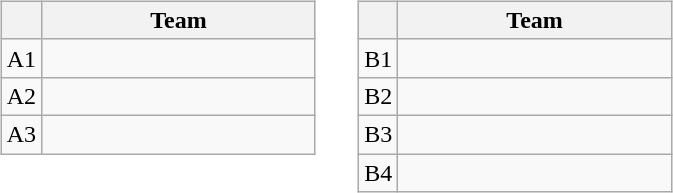<table>
<tr style="vertical-align:top">
<td><br><table class="wikitable">
<tr>
<th></th>
<th width="175">Team</th>
</tr>
<tr>
<td align="center">A1</td>
<td></td>
</tr>
<tr>
<td align="center">A2</td>
<td></td>
</tr>
<tr>
<td align="center">A3</td>
<td></td>
</tr>
</table>
</td>
<td></td>
<td></td>
<td><br><table class="wikitable">
<tr>
<th></th>
<th width="175">Team</th>
</tr>
<tr>
<td align="center">B1</td>
<td></td>
</tr>
<tr>
<td align="center">B2</td>
<td></td>
</tr>
<tr>
<td align="center">B3</td>
<td></td>
</tr>
<tr>
<td align="center">B4</td>
<td></td>
</tr>
</table>
</td>
</tr>
</table>
